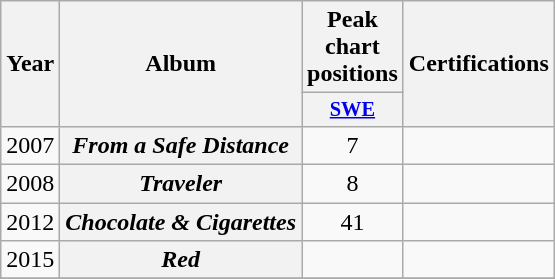<table class="wikitable plainrowheaders" style="text-align:center;">
<tr>
<th scope="col" rowspan="2">Year</th>
<th scope="col" rowspan="2">Album</th>
<th scope="col" colspan="1">Peak chart positions</th>
<th scope="col" rowspan="2">Certifications</th>
</tr>
<tr>
<th scope="col" style="width:3em;font-size:85%;"><a href='#'>SWE</a><br></th>
</tr>
<tr 2003: softgrass music>
<td>2007</td>
<th scope="row"><em>From a Safe Distance</em></th>
<td style="text-align:center;">7</td>
<td align="left"></td>
</tr>
<tr>
<td>2008</td>
<th scope="row"><em>Traveler</em></th>
<td style="text-align:center;">8</td>
<td align="left"></td>
</tr>
<tr>
<td>2012</td>
<th scope="row"><em>Chocolate & Cigarettes</em></th>
<td style="text-align:center;">41</td>
<td align="left"></td>
</tr>
<tr>
<td>2015</td>
<th scope="row"><em>Red</em></th>
<td style="text-align:center;"></td>
<td align="left"></td>
</tr>
<tr>
</tr>
</table>
